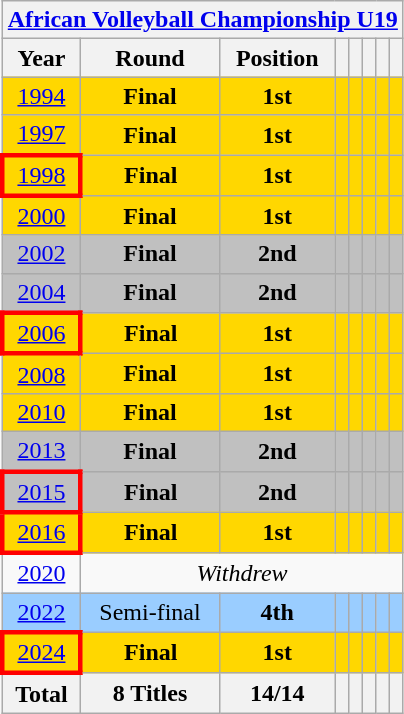<table class="wikitable" style="text-align: center;">
<tr>
<th colspan=8><a href='#'>African Volleyball Championship U19</a></th>
</tr>
<tr>
<th>Year</th>
<th>Round</th>
<th>Position</th>
<th></th>
<th></th>
<th></th>
<th></th>
<th></th>
</tr>
<tr bgcolor=gold>
<td> <a href='#'>1994</a></td>
<td><strong>Final</strong></td>
<td><strong>1st</strong></td>
<td></td>
<td></td>
<td></td>
<td></td>
<td></td>
</tr>
<tr bgcolor=gold>
<td> <a href='#'>1997</a></td>
<td><strong>Final</strong></td>
<td><strong>1st</strong></td>
<td></td>
<td></td>
<td></td>
<td></td>
<td></td>
</tr>
<tr bgcolor=gold>
<td style="border:3px solid red"> <a href='#'>1998</a></td>
<td><strong>Final</strong></td>
<td><strong>1st</strong></td>
<td></td>
<td></td>
<td></td>
<td></td>
<td></td>
</tr>
<tr bgcolor=gold>
<td> <a href='#'>2000</a></td>
<td><strong>Final</strong></td>
<td><strong>1st</strong></td>
<td></td>
<td></td>
<td></td>
<td></td>
<td></td>
</tr>
<tr bgcolor=silver>
<td> <a href='#'>2002</a></td>
<td><strong>Final</strong></td>
<td><strong>2nd</strong></td>
<td></td>
<td></td>
<td></td>
<td></td>
<td></td>
</tr>
<tr bgcolor=silver>
<td> <a href='#'>2004</a></td>
<td><strong>Final</strong></td>
<td><strong>2nd</strong></td>
<td></td>
<td></td>
<td></td>
<td></td>
<td></td>
</tr>
<tr bgcolor=gold>
<td style="border:3px solid red"> <a href='#'>2006</a></td>
<td><strong>Final</strong></td>
<td><strong>1st</strong></td>
<td></td>
<td></td>
<td></td>
<td></td>
<td></td>
</tr>
<tr bgcolor=gold>
<td> <a href='#'>2008</a></td>
<td><strong>Final</strong></td>
<td><strong>1st</strong></td>
<td></td>
<td></td>
<td></td>
<td></td>
<td></td>
</tr>
<tr bgcolor=gold>
<td> <a href='#'>2010</a></td>
<td><strong>Final</strong></td>
<td><strong>1st</strong></td>
<td></td>
<td></td>
<td></td>
<td></td>
<td></td>
</tr>
<tr bgcolor=silver>
<td> <a href='#'>2013</a></td>
<td><strong>Final</strong></td>
<td><strong>2nd</strong></td>
<td></td>
<td></td>
<td></td>
<td></td>
<td></td>
</tr>
<tr bgcolor=silver>
<td style="border:3px solid red"> <a href='#'>2015</a></td>
<td><strong>Final</strong></td>
<td><strong>2nd</strong></td>
<td></td>
<td></td>
<td></td>
<td></td>
<td></td>
</tr>
<tr bgcolor=gold>
<td style="border:3px solid red"> <a href='#'>2016</a></td>
<td><strong>Final</strong></td>
<td><strong>1st</strong></td>
<td></td>
<td></td>
<td></td>
<td></td>
<td></td>
</tr>
<tr>
<td> <a href='#'>2020</a></td>
<td colspan="7"><em>Withdrew</em></td>
</tr>
<tr bgcolor=#9acdff>
<td> <a href='#'>2022</a></td>
<td>Semi-final</td>
<td><strong>4th</strong></td>
<td></td>
<td></td>
<td></td>
<td></td>
<td></td>
</tr>
<tr bgcolor=gold>
<td style="border:3px solid red"> <a href='#'>2024</a></td>
<td><strong>Final</strong></td>
<td><strong>1st</strong></td>
<td></td>
<td></td>
<td></td>
<td></td>
<td></td>
</tr>
<tr>
<th>Total</th>
<th>8 Titles</th>
<th>14/14</th>
<th></th>
<th></th>
<th></th>
<th></th>
<th></th>
</tr>
</table>
